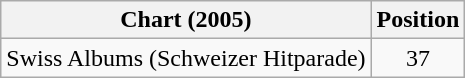<table class="wikitable">
<tr>
<th>Chart (2005)</th>
<th>Position</th>
</tr>
<tr>
<td>Swiss Albums (Schweizer Hitparade)</td>
<td align="center">37</td>
</tr>
</table>
